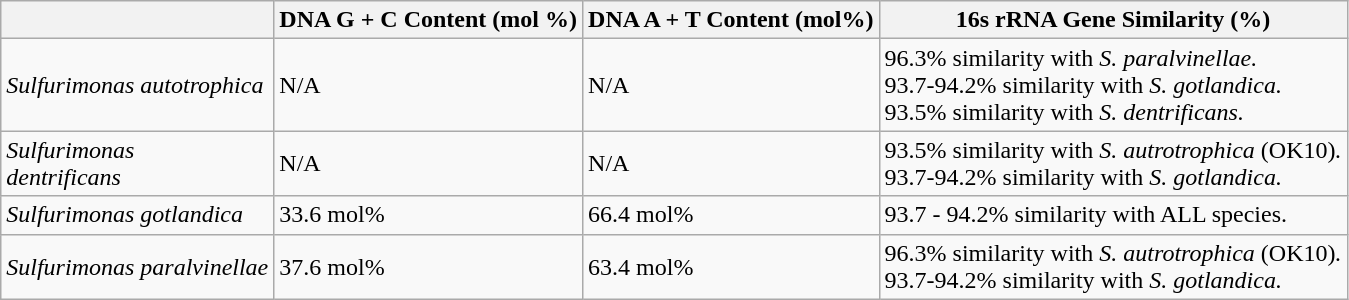<table class="wikitable">
<tr>
<th></th>
<th>DNA G + C Content (mol %)</th>
<th>DNA A + T Content (mol%)</th>
<th>16s rRNA Gene Similarity (%)</th>
</tr>
<tr>
<td><em>Sulfurimonas</em> <em>autotrophica</em></td>
<td>N/A</td>
<td>N/A</td>
<td>96.3% similarity with <em>S. paralvinellae.</em><br>93.7-94.2% similarity with <em>S. gotlandica.</em><br>93.5% similarity with <em>S. dentrificans.</em></td>
</tr>
<tr>
<td><em>Sulfurimonas</em><br><em>dentrificans</em></td>
<td>N/A</td>
<td>N/A</td>
<td>93.5% similarity with <em>S. autrotrophica</em> (OK10)<em>.</em><br>93.7-94.2% similarity with <em>S. gotlandica.</em></td>
</tr>
<tr>
<td><em>Sulfurimonas</em> <em>gotlandica</em></td>
<td>33.6 mol%</td>
<td>66.4 mol%</td>
<td>93.7 - 94.2% similarity with ALL species.</td>
</tr>
<tr>
<td><em>Sulfurimonas</em> <em>paralvinellae</em></td>
<td>37.6 mol%</td>
<td>63.4 mol%</td>
<td>96.3% similarity with <em>S. autrotrophica</em> (OK10)<em>.</em><br>93.7-94.2% similarity with <em>S. gotlandica.</em></td>
</tr>
</table>
